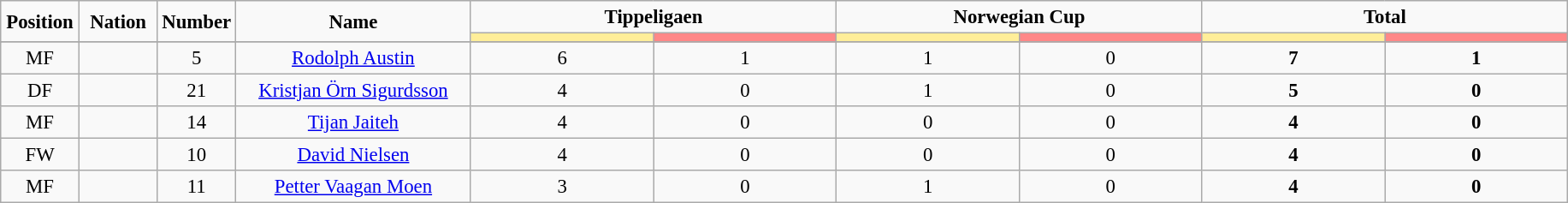<table class="wikitable" style="font-size: 95%; text-align: center;">
<tr>
<td rowspan="2" width="5%" align="center"><strong>Position</strong></td>
<td rowspan="2" width="5%" align="center"><strong>Nation</strong></td>
<td rowspan="2" width="5%" align="center"><strong>Number</strong></td>
<td rowspan="2" width="15%" align="center"><strong>Name</strong></td>
<td colspan="2" align="center"><strong>Tippeligaen</strong></td>
<td colspan="2" align="center"><strong>Norwegian Cup</strong></td>
<td colspan="2" align="center"><strong>Total</strong></td>
</tr>
<tr>
<th width=60 style="background: #FFEE99"></th>
<th width=60 style="background: #FF8888"></th>
<th width=60 style="background: #FFEE99"></th>
<th width=60 style="background: #FF8888"></th>
<th width=60 style="background: #FFEE99"></th>
<th width=60 style="background: #FF8888"></th>
</tr>
<tr>
</tr>
<tr>
<td>MF</td>
<td></td>
<td>5</td>
<td><a href='#'>Rodolph Austin</a></td>
<td>6</td>
<td>1</td>
<td>1</td>
<td>0</td>
<td><strong>7</strong></td>
<td><strong>1</strong></td>
</tr>
<tr>
<td>DF</td>
<td></td>
<td>21</td>
<td><a href='#'>Kristjan Örn Sigurdsson</a></td>
<td>4</td>
<td>0</td>
<td>1</td>
<td>0</td>
<td><strong>5</strong></td>
<td><strong>0</strong></td>
</tr>
<tr>
<td>MF</td>
<td></td>
<td>14</td>
<td><a href='#'>Tijan Jaiteh</a></td>
<td>4</td>
<td>0</td>
<td>0</td>
<td>0</td>
<td><strong>4</strong></td>
<td><strong>0</strong></td>
</tr>
<tr>
<td>FW</td>
<td></td>
<td>10</td>
<td><a href='#'>David Nielsen</a></td>
<td>4</td>
<td>0</td>
<td>0</td>
<td>0</td>
<td><strong>4</strong></td>
<td><strong>0</strong></td>
</tr>
<tr>
<td>MF</td>
<td></td>
<td>11</td>
<td><a href='#'>Petter Vaagan Moen</a></td>
<td>3</td>
<td>0</td>
<td>1</td>
<td>0</td>
<td><strong>4</strong></td>
<td><strong>0</strong></td>
</tr>
</table>
